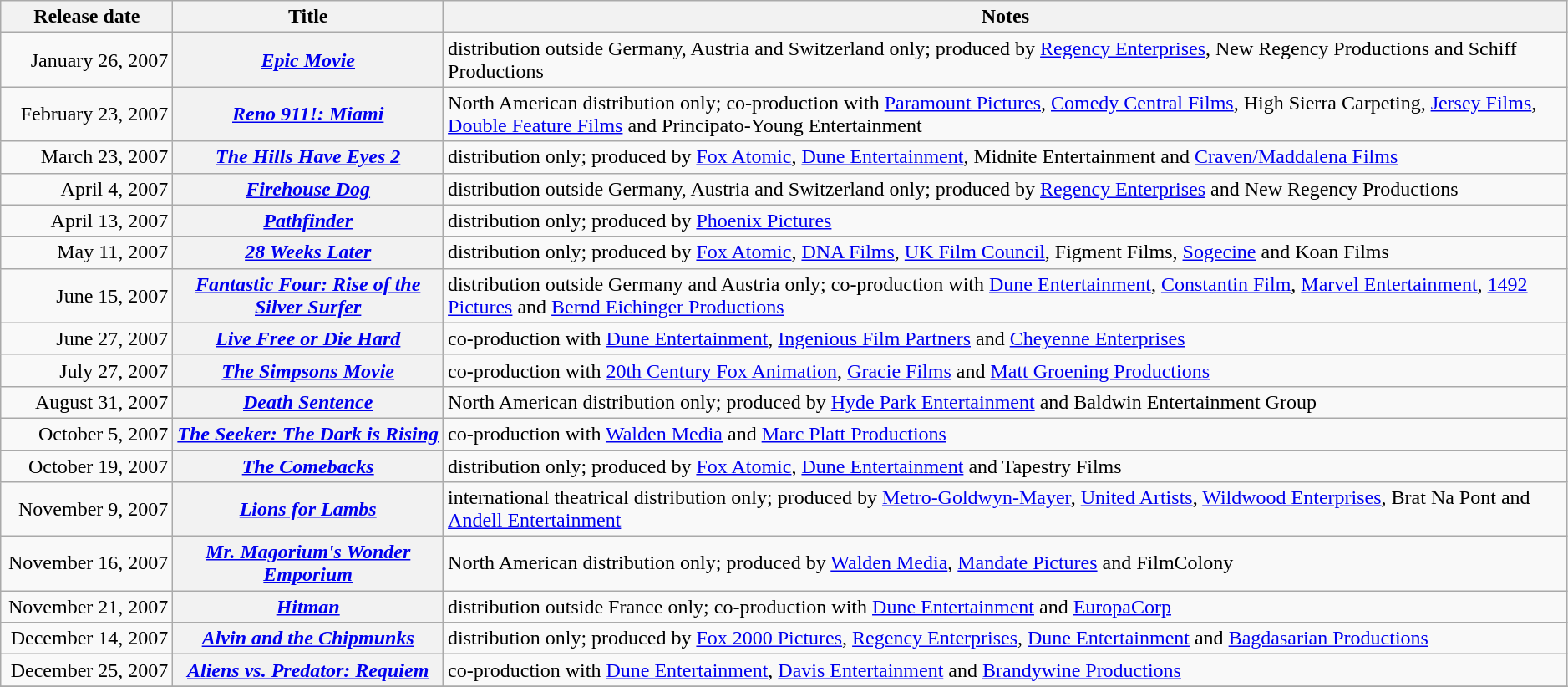<table class="wikitable plainrowheaders sortable" style="width:99%;">
<tr>
<th scope="col" style="width:130px;">Release date</th>
<th scope="col">Title</th>
<th scope="col" class="unsortable">Notes</th>
</tr>
<tr>
<td style="text-align:right;">January 26, 2007</td>
<th scope="row"><em><a href='#'>Epic Movie</a></em></th>
<td>distribution outside Germany, Austria and Switzerland only; produced by <a href='#'>Regency Enterprises</a>, New Regency Productions and Schiff Productions</td>
</tr>
<tr>
<td style="text-align:right;">February 23, 2007</td>
<th scope="row"><em><a href='#'>Reno 911!: Miami</a></em></th>
<td>North American distribution only; co-production with <a href='#'>Paramount Pictures</a>, <a href='#'>Comedy Central Films</a>, High Sierra Carpeting, <a href='#'>Jersey Films</a>, <a href='#'>Double Feature Films</a> and Principato-Young Entertainment</td>
</tr>
<tr>
<td style="text-align:right;">March 23, 2007</td>
<th scope="row"><em><a href='#'>The Hills Have Eyes 2</a></em></th>
<td>distribution only; produced by <a href='#'>Fox Atomic</a>, <a href='#'>Dune Entertainment</a>, Midnite Entertainment and <a href='#'>Craven/Maddalena Films</a></td>
</tr>
<tr>
<td style="text-align:right;">April 4, 2007</td>
<th scope="row"><em><a href='#'>Firehouse Dog</a></em></th>
<td>distribution outside Germany, Austria and Switzerland only; produced by <a href='#'>Regency Enterprises</a> and New Regency Productions</td>
</tr>
<tr>
<td style="text-align:right;">April 13, 2007</td>
<th scope="row"><em><a href='#'>Pathfinder</a></em></th>
<td>distribution only; produced by <a href='#'>Phoenix Pictures</a></td>
</tr>
<tr>
<td style="text-align:right;">May 11, 2007</td>
<th scope="row"><em><a href='#'>28 Weeks Later</a></em></th>
<td>distribution only; produced by <a href='#'>Fox Atomic</a>, <a href='#'>DNA Films</a>, <a href='#'>UK Film Council</a>, Figment Films, <a href='#'>Sogecine</a> and Koan Films</td>
</tr>
<tr>
<td style="text-align:right;">June 15, 2007</td>
<th scope="row"><em><a href='#'>Fantastic Four: Rise of the Silver Surfer</a></em></th>
<td>distribution outside Germany and Austria only; co-production with <a href='#'>Dune Entertainment</a>, <a href='#'>Constantin Film</a>, <a href='#'>Marvel Entertainment</a>, <a href='#'>1492 Pictures</a> and <a href='#'>Bernd Eichinger Productions</a></td>
</tr>
<tr>
<td style="text-align:right;">June 27, 2007</td>
<th scope="row"><em><a href='#'>Live Free or Die Hard</a></em></th>
<td>co-production with <a href='#'>Dune Entertainment</a>, <a href='#'>Ingenious Film Partners</a> and <a href='#'>Cheyenne Enterprises</a></td>
</tr>
<tr>
<td style="text-align:right;">July 27, 2007</td>
<th scope="row"><em><a href='#'>The Simpsons Movie</a></em></th>
<td>co-production with <a href='#'>20th Century Fox Animation</a>, <a href='#'>Gracie Films</a> and <a href='#'>Matt Groening Productions</a></td>
</tr>
<tr>
<td style="text-align:right;">August 31, 2007</td>
<th scope="row"><em><a href='#'>Death Sentence</a></em></th>
<td>North American distribution only; produced by <a href='#'>Hyde Park Entertainment</a> and Baldwin Entertainment Group</td>
</tr>
<tr>
<td style="text-align:right;">October 5, 2007</td>
<th scope="row"><em><a href='#'>The Seeker: The Dark is Rising</a></em></th>
<td>co-production with <a href='#'>Walden Media</a> and <a href='#'>Marc Platt Productions</a></td>
</tr>
<tr>
<td style="text-align:right;">October 19, 2007</td>
<th scope="row"><em><a href='#'>The Comebacks</a></em></th>
<td>distribution only; produced by <a href='#'>Fox Atomic</a>, <a href='#'>Dune Entertainment</a> and Tapestry Films</td>
</tr>
<tr>
<td style="text-align:right;">November 9, 2007</td>
<th scope="row"><em><a href='#'>Lions for Lambs</a></em></th>
<td>international theatrical distribution only; produced by <a href='#'>Metro-Goldwyn-Mayer</a>, <a href='#'>United Artists</a>, <a href='#'>Wildwood Enterprises</a>, Brat Na Pont and <a href='#'>Andell Entertainment</a></td>
</tr>
<tr>
<td style="text-align:right;">November 16, 2007</td>
<th scope="row"><em><a href='#'>Mr. Magorium's Wonder Emporium</a></em></th>
<td>North American distribution only; produced by <a href='#'>Walden Media</a>, <a href='#'>Mandate Pictures</a> and FilmColony</td>
</tr>
<tr>
<td style="text-align:right;">November 21, 2007</td>
<th scope="row"><em><a href='#'>Hitman</a></em></th>
<td>distribution outside France only; co-production with <a href='#'>Dune Entertainment</a> and <a href='#'>EuropaCorp</a></td>
</tr>
<tr>
<td style="text-align:right;">December 14, 2007</td>
<th scope="row"><em><a href='#'>Alvin and the Chipmunks</a></em></th>
<td>distribution only; produced by <a href='#'>Fox 2000 Pictures</a>, <a href='#'>Regency Enterprises</a>, <a href='#'>Dune Entertainment</a> and <a href='#'>Bagdasarian Productions</a></td>
</tr>
<tr>
<td style="text-align:right;">December 25, 2007</td>
<th scope="row"><em><a href='#'>Aliens vs. Predator: Requiem</a></em></th>
<td>co-production with <a href='#'>Dune Entertainment</a>, <a href='#'>Davis Entertainment</a> and <a href='#'>Brandywine Productions</a></td>
</tr>
<tr>
</tr>
</table>
